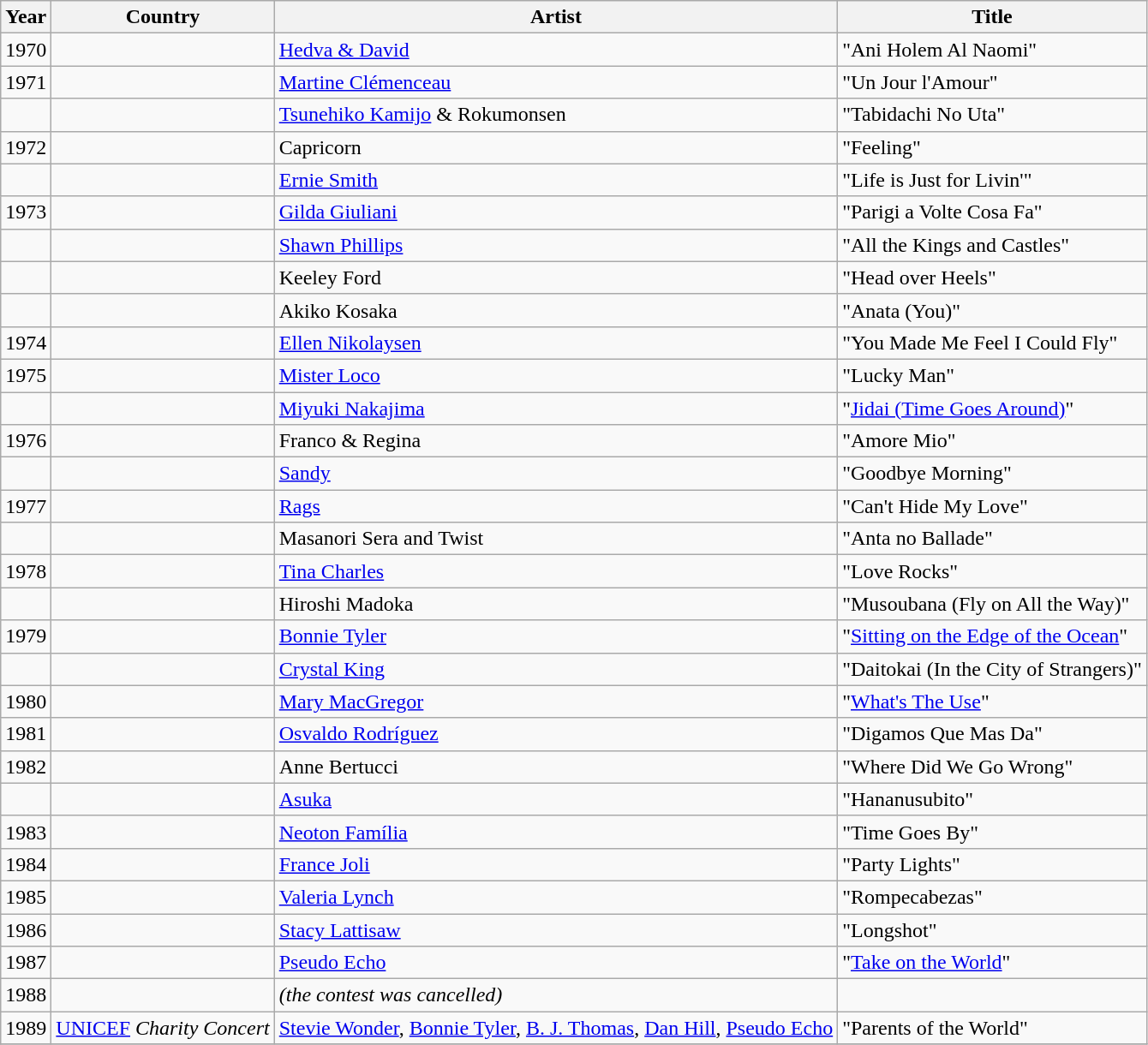<table class="wikitable">
<tr>
<th>Year</th>
<th>Country</th>
<th>Artist</th>
<th>Title</th>
</tr>
<tr>
<td>1970</td>
<td></td>
<td><a href='#'>Hedva & David</a></td>
<td>"Ani Holem Al Naomi"</td>
</tr>
<tr>
<td>1971</td>
<td></td>
<td><a href='#'>Martine Clémenceau</a></td>
<td>"Un Jour l'Amour"</td>
</tr>
<tr>
<td></td>
<td></td>
<td><a href='#'>Tsunehiko Kamijo</a> & Rokumonsen</td>
<td>"Tabidachi No Uta"</td>
</tr>
<tr>
<td>1972</td>
<td></td>
<td>Capricorn</td>
<td>"Feeling"</td>
</tr>
<tr>
<td></td>
<td></td>
<td><a href='#'>Ernie Smith</a></td>
<td>"Life is Just for Livin'"</td>
</tr>
<tr>
<td>1973</td>
<td></td>
<td><a href='#'>Gilda Giuliani</a></td>
<td>"Parigi a Volte Cosa Fa"</td>
</tr>
<tr>
<td></td>
<td></td>
<td><a href='#'>Shawn Phillips</a></td>
<td>"All the Kings and Castles"</td>
</tr>
<tr>
<td></td>
<td></td>
<td>Keeley Ford</td>
<td>"Head over Heels"</td>
</tr>
<tr>
<td></td>
<td></td>
<td>Akiko Kosaka</td>
<td>"Anata (You)"</td>
</tr>
<tr>
<td>1974</td>
<td></td>
<td><a href='#'>Ellen Nikolaysen</a></td>
<td>"You Made Me Feel I Could Fly"</td>
</tr>
<tr>
<td>1975</td>
<td></td>
<td><a href='#'>Mister Loco</a></td>
<td>"Lucky Man"</td>
</tr>
<tr>
<td></td>
<td></td>
<td><a href='#'>Miyuki Nakajima</a></td>
<td>"<a href='#'>Jidai (Time Goes Around)</a>"</td>
</tr>
<tr>
<td>1976</td>
<td></td>
<td>Franco & Regina</td>
<td>"Amore Mio"</td>
</tr>
<tr>
<td></td>
<td></td>
<td><a href='#'>Sandy</a></td>
<td>"Goodbye Morning"</td>
</tr>
<tr>
<td>1977</td>
<td></td>
<td><a href='#'>Rags</a></td>
<td>"Can't Hide My Love"</td>
</tr>
<tr>
<td></td>
<td></td>
<td>Masanori Sera and Twist</td>
<td>"Anta no Ballade"</td>
</tr>
<tr>
<td>1978</td>
<td></td>
<td><a href='#'>Tina Charles</a></td>
<td>"Love Rocks"</td>
</tr>
<tr>
<td></td>
<td></td>
<td>Hiroshi Madoka</td>
<td>"Musoubana (Fly on All the Way)"</td>
</tr>
<tr>
<td>1979</td>
<td></td>
<td><a href='#'>Bonnie Tyler</a></td>
<td>"<a href='#'>Sitting on the Edge of the Ocean</a>"</td>
</tr>
<tr>
<td></td>
<td></td>
<td><a href='#'>Crystal King</a></td>
<td>"Daitokai (In the City of Strangers)"</td>
</tr>
<tr>
<td>1980</td>
<td></td>
<td><a href='#'>Mary MacGregor</a></td>
<td>"<a href='#'>What's The Use</a>"</td>
</tr>
<tr>
<td>1981</td>
<td></td>
<td><a href='#'>Osvaldo Rodríguez</a></td>
<td>"Digamos Que Mas Da"</td>
</tr>
<tr>
<td>1982</td>
<td></td>
<td>Anne Bertucci</td>
<td>"Where Did We Go Wrong"</td>
</tr>
<tr>
<td></td>
<td></td>
<td><a href='#'>Asuka</a></td>
<td>"Hananusubito"</td>
</tr>
<tr>
<td>1983</td>
<td></td>
<td><a href='#'>Neoton Família</a></td>
<td>"Time Goes By"</td>
</tr>
<tr>
<td>1984</td>
<td></td>
<td><a href='#'>France Joli</a></td>
<td>"Party Lights"</td>
</tr>
<tr>
<td>1985</td>
<td></td>
<td><a href='#'>Valeria Lynch</a></td>
<td>"Rompecabezas"</td>
</tr>
<tr>
<td>1986</td>
<td></td>
<td><a href='#'>Stacy Lattisaw</a></td>
<td>"Longshot"</td>
</tr>
<tr>
<td>1987</td>
<td></td>
<td><a href='#'>Pseudo Echo</a></td>
<td>"<a href='#'>Take on the World</a>"</td>
</tr>
<tr>
<td>1988</td>
<td></td>
<td><em>(the contest was cancelled)</em></td>
<td></td>
</tr>
<tr>
<td>1989</td>
<td><a href='#'>UNICEF</a> <em>Charity Concert</em></td>
<td><a href='#'>Stevie Wonder</a>, <a href='#'>Bonnie Tyler</a>, <a href='#'>B. J. Thomas</a>, <a href='#'>Dan Hill</a>, <a href='#'>Pseudo Echo</a></td>
<td>"Parents of the World" </td>
</tr>
<tr>
</tr>
</table>
